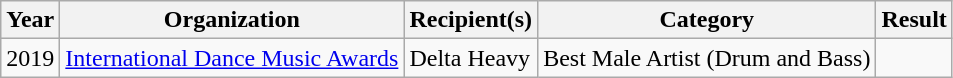<table class="wikitable">
<tr>
<th>Year</th>
<th>Organization</th>
<th>Recipient(s)</th>
<th>Category</th>
<th>Result</th>
</tr>
<tr>
<td>2019</td>
<td><a href='#'>International Dance Music Awards</a></td>
<td>Delta Heavy</td>
<td>Best Male Artist (Drum and Bass)</td>
<td></td>
</tr>
</table>
